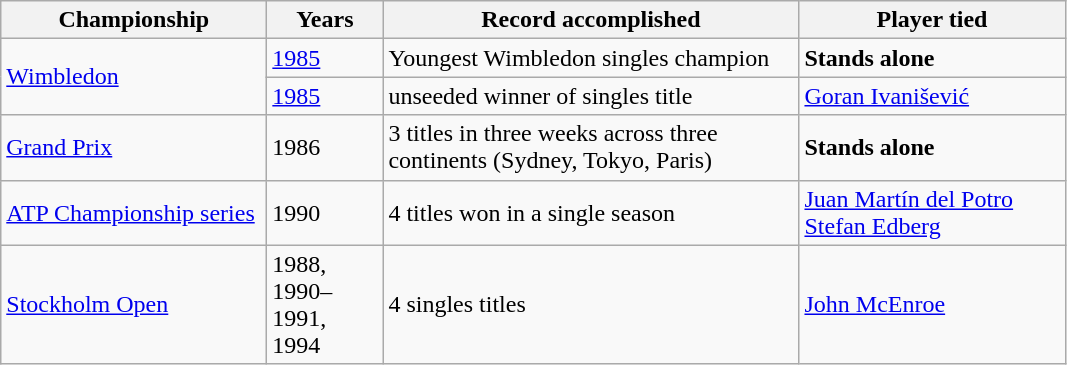<table class=wikitable style=font-size:100%>
<tr>
<th width=170>Championship</th>
<th width=70>Years</th>
<th width=270>Record accomplished</th>
<th width=170>Player tied</th>
</tr>
<tr>
<td rowspan="2"><a href='#'>Wimbledon</a></td>
<td><a href='#'>1985</a></td>
<td>Youngest Wimbledon singles champion</td>
<td><strong>Stands alone</strong></td>
</tr>
<tr>
<td><a href='#'>1985</a></td>
<td>unseeded winner of singles title</td>
<td><a href='#'>Goran Ivanišević</a></td>
</tr>
<tr>
<td><a href='#'>Grand Prix</a></td>
<td>1986</td>
<td>3 titles in three weeks across three continents (Sydney, Tokyo, Paris)</td>
<td><strong>Stands alone</strong></td>
</tr>
<tr>
<td><a href='#'>ATP Championship series</a></td>
<td>1990</td>
<td>4 titles won in a single season</td>
<td><a href='#'>Juan Martín del Potro</a><br><a href='#'>Stefan Edberg</a></td>
</tr>
<tr>
<td><a href='#'>Stockholm Open</a></td>
<td>1988, 1990–1991, 1994</td>
<td>4 singles titles</td>
<td><a href='#'>John McEnroe</a></td>
</tr>
</table>
